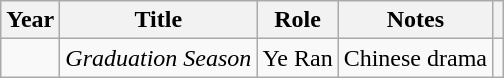<table class="wikitable plainrowheaders">
<tr>
<th scope="col">Year</th>
<th scope="col">Title</th>
<th scope="col">Role</th>
<th scope="col">Notes</th>
<th scope="col"></th>
</tr>
<tr>
<td></td>
<td><em>Graduation Season</em></td>
<td>Ye Ran</td>
<td>Chinese drama</td>
<td style="text-align:center"></td>
</tr>
</table>
